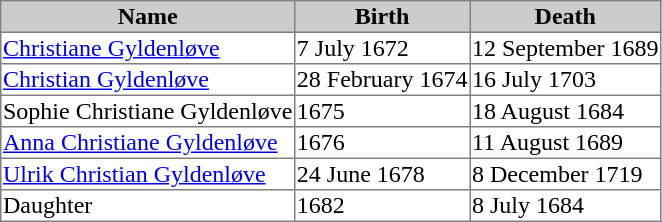<table border=1 style="border-collapse: collapse;">
<tr style="background:#ccc;">
<th>Name</th>
<th>Birth</th>
<th>Death</th>
</tr>
<tr>
<td><a href='#'>Christiane Gyldenløve</a></td>
<td>7 July 1672</td>
<td>12 September 1689</td>
</tr>
<tr>
<td><a href='#'>Christian Gyldenløve</a></td>
<td>28 February 1674</td>
<td>16 July 1703</td>
</tr>
<tr>
<td>Sophie Christiane Gyldenløve</td>
<td>1675</td>
<td>18 August 1684</td>
</tr>
<tr>
<td><a href='#'>Anna Christiane Gyldenløve</a></td>
<td>1676</td>
<td>11 August 1689</td>
</tr>
<tr>
<td><a href='#'>Ulrik Christian Gyldenløve</a></td>
<td>24 June 1678</td>
<td>8 December 1719</td>
</tr>
<tr>
<td>Daughter</td>
<td>1682</td>
<td>8 July 1684</td>
</tr>
</table>
